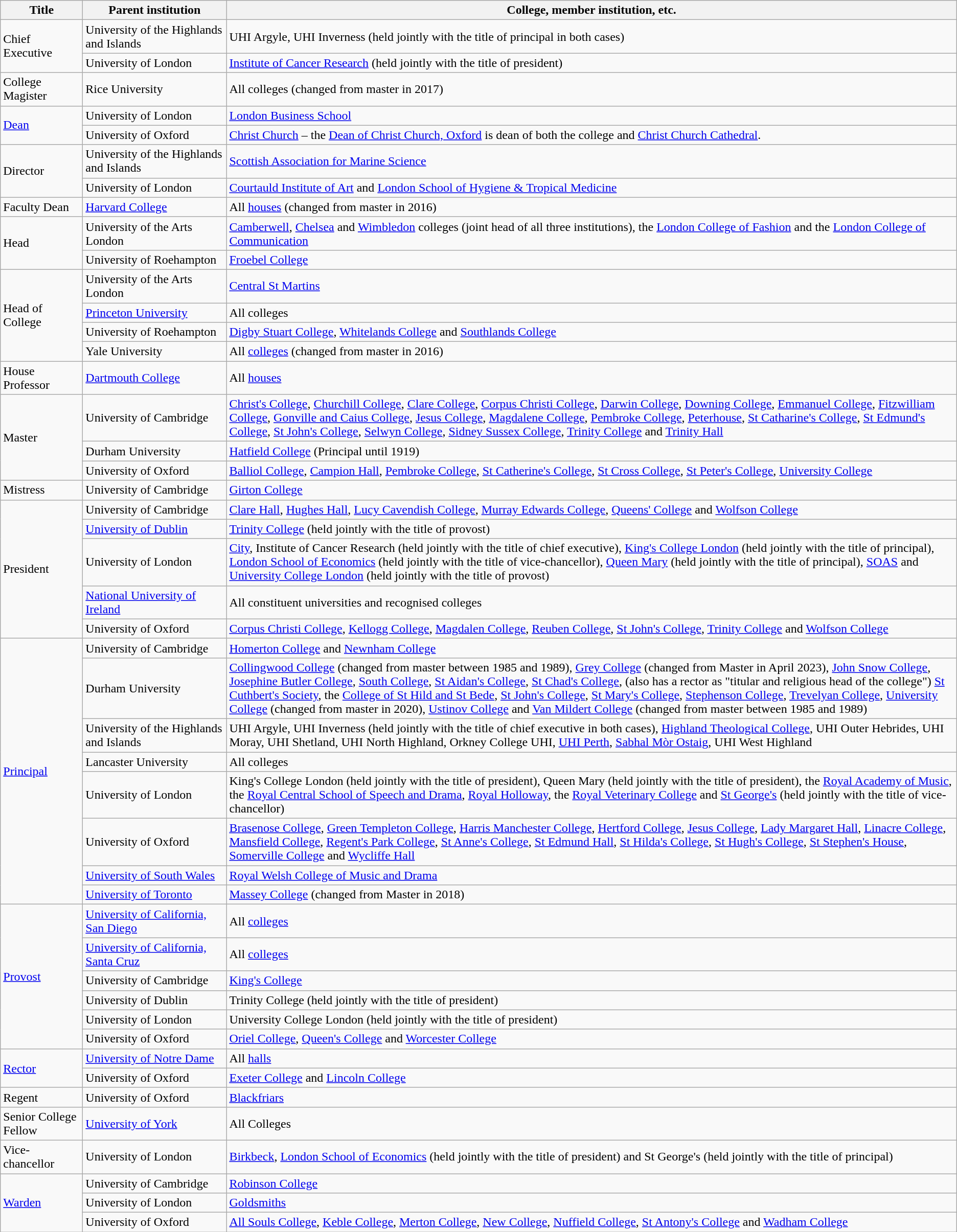<table class="wikitable">
<tr>
<th width="100pt">Title</th>
<th width="180pt">Parent institution</th>
<th>College, member institution, etc.</th>
</tr>
<tr>
<td rowspan="2">Chief Executive</td>
<td>University of the Highlands and Islands</td>
<td>UHI Argyle, UHI Inverness (held jointly with the title of principal in both cases)</td>
</tr>
<tr>
<td>University of London</td>
<td><a href='#'>Institute of Cancer Research</a> (held jointly with the title of president)</td>
</tr>
<tr>
<td>College Magister</td>
<td>Rice University</td>
<td>All colleges (changed from master in 2017)</td>
</tr>
<tr>
<td rowspan="2"><a href='#'>Dean</a></td>
<td>University of London</td>
<td><a href='#'>London Business School</a></td>
</tr>
<tr>
<td>University of Oxford</td>
<td><a href='#'>Christ Church</a> – the <a href='#'>Dean of Christ Church, Oxford</a> is dean of both the college and <a href='#'>Christ Church Cathedral</a>.</td>
</tr>
<tr>
<td rowspan="2">Director</td>
<td>University of the Highlands and Islands</td>
<td><a href='#'>Scottish Association for Marine Science</a></td>
</tr>
<tr>
<td>University of London</td>
<td><a href='#'>Courtauld Institute of Art</a> and <a href='#'>London School of Hygiene & Tropical Medicine</a></td>
</tr>
<tr>
<td>Faculty Dean</td>
<td><a href='#'>Harvard College</a></td>
<td>All <a href='#'>houses</a> (changed from master in 2016)</td>
</tr>
<tr>
<td rowspan=2>Head</td>
<td>University of the Arts London</td>
<td><a href='#'>Camberwell</a>, <a href='#'>Chelsea</a> and <a href='#'>Wimbledon</a> colleges (joint head of all three institutions), the <a href='#'>London College of Fashion</a> and the <a href='#'>London College of Communication</a></td>
</tr>
<tr>
<td>University of Roehampton</td>
<td><a href='#'>Froebel College</a></td>
</tr>
<tr>
<td rowspan="4">Head of College</td>
<td>University of the Arts London</td>
<td><a href='#'>Central St Martins</a></td>
</tr>
<tr>
<td><a href='#'>Princeton University</a></td>
<td>All colleges</td>
</tr>
<tr>
<td>University of Roehampton</td>
<td><a href='#'>Digby Stuart College</a>, <a href='#'>Whitelands College</a> and <a href='#'>Southlands College</a></td>
</tr>
<tr>
<td>Yale University</td>
<td>All <a href='#'>colleges</a> (changed from master in 2016)</td>
</tr>
<tr>
<td>House Professor</td>
<td><a href='#'>Dartmouth College</a></td>
<td>All <a href='#'>houses</a></td>
</tr>
<tr>
<td rowspan="3">Master</td>
<td>University of Cambridge</td>
<td><a href='#'>Christ's College</a>, <a href='#'>Churchill College</a>, <a href='#'>Clare College</a>, <a href='#'>Corpus Christi College</a>, <a href='#'>Darwin College</a>, <a href='#'>Downing College</a>, <a href='#'>Emmanuel College</a>, <a href='#'>Fitzwilliam College</a>, <a href='#'>Gonville and Caius College</a>, <a href='#'>Jesus College</a>, <a href='#'>Magdalene College</a>, <a href='#'>Pembroke College</a>, <a href='#'>Peterhouse</a>, <a href='#'>St Catharine's College</a>, <a href='#'>St Edmund's College</a>, <a href='#'>St John's College</a>, <a href='#'>Selwyn College</a>, <a href='#'>Sidney Sussex College</a>, <a href='#'>Trinity College</a> and <a href='#'>Trinity Hall</a></td>
</tr>
<tr>
<td>Durham University</td>
<td><a href='#'>Hatfield College</a> (Principal until 1919)</td>
</tr>
<tr>
<td>University of Oxford</td>
<td><a href='#'>Balliol College</a>, <a href='#'>Campion Hall</a>, <a href='#'>Pembroke College</a>, <a href='#'>St Catherine's College</a>, <a href='#'>St Cross College</a>, <a href='#'>St Peter's College</a>, <a href='#'>University College</a></td>
</tr>
<tr>
<td>Mistress</td>
<td>University of Cambridge</td>
<td><a href='#'>Girton College</a></td>
</tr>
<tr>
<td rowspan="5">President</td>
<td>University of Cambridge</td>
<td><a href='#'>Clare Hall</a>, <a href='#'>Hughes Hall</a>, <a href='#'>Lucy Cavendish College</a>, <a href='#'>Murray Edwards College</a>, <a href='#'>Queens' College</a> and <a href='#'>Wolfson College</a></td>
</tr>
<tr>
<td><a href='#'>University of Dublin</a></td>
<td><a href='#'>Trinity College</a> (held jointly with the title of provost)</td>
</tr>
<tr>
<td>University of London</td>
<td><a href='#'>City</a>,  Institute of Cancer Research (held jointly with the title of chief executive), <a href='#'>King's College London</a> (held jointly with the title of principal), <a href='#'>London School of Economics</a> (held jointly with the title of vice-chancellor), <a href='#'>Queen Mary</a> (held jointly with the title of principal), <a href='#'>SOAS</a> and <a href='#'>University College London</a> (held jointly with the title of provost)</td>
</tr>
<tr>
<td><a href='#'>National University of Ireland</a></td>
<td>All constituent universities and recognised colleges</td>
</tr>
<tr>
<td>University of Oxford</td>
<td><a href='#'>Corpus Christi College</a>, <a href='#'>Kellogg College</a>, <a href='#'>Magdalen College</a>, <a href='#'>Reuben College</a>, <a href='#'>St John's College</a>, <a href='#'>Trinity College</a> and <a href='#'>Wolfson College</a></td>
</tr>
<tr>
<td rowspan="8"><a href='#'>Principal</a></td>
<td>University of Cambridge</td>
<td><a href='#'>Homerton College</a> and <a href='#'>Newnham College</a></td>
</tr>
<tr>
<td>Durham University</td>
<td><a href='#'>Collingwood College</a> (changed from master between 1985 and 1989), <a href='#'>Grey College</a> (changed from Master in April 2023), <a href='#'>John Snow College</a>, <a href='#'>Josephine Butler College</a>, <a href='#'>South College</a>, <a href='#'>St Aidan's College</a>, <a href='#'>St Chad's College</a>, (also has a rector as "titular and religious head of the college") <a href='#'>St Cuthbert's Society</a>, the <a href='#'>College of St Hild and St Bede</a>, <a href='#'>St John's College</a>, <a href='#'>St Mary's College</a>, <a href='#'>Stephenson College</a>, <a href='#'>Trevelyan College</a>, <a href='#'>University College</a> (changed from master in 2020), <a href='#'>Ustinov College</a> and <a href='#'>Van Mildert College</a> (changed from master between 1985 and 1989)</td>
</tr>
<tr>
<td>University of the Highlands and Islands</td>
<td>UHI Argyle, UHI Inverness (held jointly with the title of chief executive in both cases), <a href='#'>Highland Theological College</a>, UHI Outer Hebrides, UHI Moray, UHI Shetland, UHI North Highland, Orkney College UHI, <a href='#'>UHI Perth</a>, <a href='#'>Sabhal Mòr Ostaig</a>, UHI West Highland</td>
</tr>
<tr>
<td>Lancaster University</td>
<td>All colleges</td>
</tr>
<tr>
<td>University of London</td>
<td>King's College London (held jointly with the title of president), Queen Mary (held jointly with the title of president), the <a href='#'>Royal Academy of Music</a>, the <a href='#'>Royal Central School of Speech and Drama</a>, <a href='#'>Royal Holloway</a>, the <a href='#'>Royal Veterinary College</a> and <a href='#'>St George's</a> (held jointly with the title of vice-chancellor)</td>
</tr>
<tr>
<td>University of Oxford</td>
<td><a href='#'>Brasenose College</a>, <a href='#'>Green Templeton College</a>, <a href='#'>Harris Manchester College</a>, <a href='#'>Hertford College</a>, <a href='#'>Jesus College</a>, <a href='#'>Lady Margaret Hall</a>, <a href='#'>Linacre College</a>, <a href='#'>Mansfield College</a>, <a href='#'>Regent's Park College</a>, <a href='#'>St Anne's College</a>, <a href='#'>St Edmund Hall</a>, <a href='#'>St Hilda's College</a>, <a href='#'>St Hugh's College</a>, <a href='#'>St Stephen's House</a>, <a href='#'>Somerville College</a> and <a href='#'>Wycliffe Hall</a></td>
</tr>
<tr>
<td><a href='#'>University of South Wales</a></td>
<td><a href='#'>Royal Welsh College of Music and Drama</a></td>
</tr>
<tr>
<td><a href='#'>University of Toronto</a></td>
<td><a href='#'>Massey College</a> (changed from Master in 2018)</td>
</tr>
<tr>
<td rowspan="6"><a href='#'>Provost</a></td>
<td><a href='#'>University of California, San Diego</a></td>
<td>All <a href='#'>colleges</a></td>
</tr>
<tr>
<td><a href='#'>University of California, Santa Cruz</a></td>
<td>All <a href='#'>colleges</a></td>
</tr>
<tr>
<td>University of Cambridge</td>
<td><a href='#'>King's College</a></td>
</tr>
<tr>
<td>University of Dublin</td>
<td>Trinity College (held jointly with the title of president)</td>
</tr>
<tr>
<td>University of London</td>
<td>University College London (held jointly with the title of president)</td>
</tr>
<tr>
<td>University of Oxford</td>
<td><a href='#'>Oriel College</a>, <a href='#'>Queen's College</a> and <a href='#'>Worcester College</a></td>
</tr>
<tr>
<td rowspan="2"><a href='#'>Rector</a></td>
<td><a href='#'>University of Notre Dame</a></td>
<td>All <a href='#'>halls</a></td>
</tr>
<tr>
<td>University of Oxford</td>
<td><a href='#'>Exeter College</a> and <a href='#'>Lincoln College</a></td>
</tr>
<tr>
<td>Regent</td>
<td>University of Oxford</td>
<td><a href='#'>Blackfriars</a></td>
</tr>
<tr>
<td>Senior College Fellow</td>
<td><a href='#'>University of York</a></td>
<td>All Colleges</td>
</tr>
<tr>
<td>Vice-chancellor</td>
<td>University of London</td>
<td><a href='#'>Birkbeck</a>, <a href='#'>London School of Economics</a> (held jointly with the title of president) and St George's (held jointly with the title of principal)</td>
</tr>
<tr>
<td rowspan="3"><a href='#'>Warden</a></td>
<td>University of Cambridge</td>
<td><a href='#'>Robinson College</a></td>
</tr>
<tr>
<td>University of London</td>
<td><a href='#'>Goldsmiths</a></td>
</tr>
<tr>
<td>University of Oxford</td>
<td><a href='#'>All Souls College</a>, <a href='#'>Keble College</a>, <a href='#'>Merton College</a>, <a href='#'>New College</a>, <a href='#'>Nuffield College</a>, <a href='#'>St Antony's College</a> and <a href='#'>Wadham College</a></td>
</tr>
</table>
